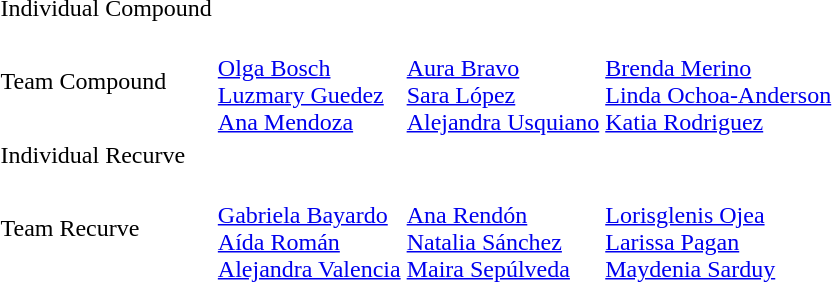<table>
<tr>
<td>Individual Compound</td>
<td></td>
<td></td>
<td></td>
</tr>
<tr>
<td>Team Compound</td>
<td><br><a href='#'>Olga Bosch</a><br><a href='#'>Luzmary Guedez</a><br><a href='#'>Ana Mendoza</a></td>
<td><br><a href='#'>Aura Bravo</a><br><a href='#'>Sara López</a><br><a href='#'>Alejandra Usquiano</a></td>
<td><br><a href='#'>Brenda Merino</a><br><a href='#'>Linda Ochoa-Anderson</a><br><a href='#'>Katia Rodriguez</a></td>
</tr>
<tr>
<td>Individual Recurve</td>
<td></td>
<td></td>
<td></td>
</tr>
<tr>
<td>Team Recurve</td>
<td><br><a href='#'>Gabriela Bayardo</a><br><a href='#'>Aída Román</a><br><a href='#'>Alejandra Valencia</a></td>
<td><br><a href='#'>Ana Rendón</a><br><a href='#'>Natalia Sánchez</a><br><a href='#'>Maira Sepúlveda</a></td>
<td><br><a href='#'>Lorisglenis Ojea</a><br><a href='#'>Larissa Pagan</a><br><a href='#'>Maydenia Sarduy</a></td>
</tr>
<tr>
</tr>
</table>
